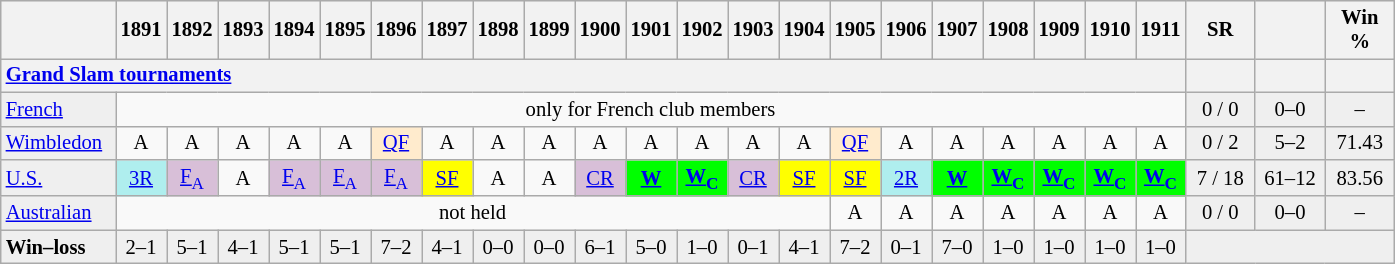<table class=wikitable style=font-size:86%;text-align:center>
<tr style="background:#efefef;">
<th style="width:70px;"></th>
<th>1891</th>
<th>1892</th>
<th>1893</th>
<th>1894</th>
<th>1895</th>
<th>1896</th>
<th>1897</th>
<th>1898</th>
<th>1899</th>
<th>1900</th>
<th>1901</th>
<th>1902</th>
<th>1903</th>
<th>1904</th>
<th>1905</th>
<th>1906</th>
<th>1907</th>
<th>1908</th>
<th>1909</th>
<th>1910</th>
<th>1911</th>
<th style="width:40px;">SR</th>
<th style="width:40px;"></th>
<th style="width:40px;">Win %</th>
</tr>
<tr>
<th style="text-align:left;" colspan=22><a href='#'>Grand Slam tournaments</a></th>
<th></th>
<th></th>
<th></th>
</tr>
<tr>
<td style="text-align:left;" bgcolor=efefef><a href='#'>French</a></td>
<td colspan=21>only for French club members</td>
<td bgcolor=efefef>0 / 0</td>
<td bgcolor=efefef>0–0</td>
<td bgcolor=efefef>–</td>
</tr>
<tr>
<td style="text-align:left;" bgcolor=efefef><a href='#'>Wimbledon</a></td>
<td>A</td>
<td>A</td>
<td>A</td>
<td>A</td>
<td>A</td>
<td bgcolor=ffebcd><a href='#'>QF</a></td>
<td>A</td>
<td>A</td>
<td>A</td>
<td>A</td>
<td>A</td>
<td>A</td>
<td>A</td>
<td>A</td>
<td bgcolor=ffebcd><a href='#'>QF</a></td>
<td>A</td>
<td>A</td>
<td>A</td>
<td>A</td>
<td>A</td>
<td>A</td>
<td bgcolor=efefef>0 / 2</td>
<td bgcolor=efefef>5–2</td>
<td bgcolor=efefef>71.43</td>
</tr>
<tr>
<td style="text-align:left;" bgcolor=efefef><a href='#'>U.S.</a></td>
<td bgcolor=afeeee><a href='#'>3R</a></td>
<td bgcolor=thistle><a href='#'>F<sub>A</sub></a></td>
<td>A</td>
<td bgcolor=thistle><a href='#'>F<sub>A</sub></a></td>
<td bgcolor=thistle><a href='#'>F<sub>A</sub></a></td>
<td bgcolor=thistle><a href='#'>F<sub>A</sub></a></td>
<td bgcolor=yellow><a href='#'>SF</a></td>
<td>A</td>
<td>A</td>
<td bgcolor=thistle><a href='#'>CR</a></td>
<td bgcolor=lime><strong><a href='#'>W</a></strong></td>
<td bgcolor=lime><strong><a href='#'>W<sub>C</sub></a></strong></td>
<td bgcolor=thistle><a href='#'>CR</a></td>
<td bgcolor=yellow><a href='#'>SF</a></td>
<td bgcolor=yellow><a href='#'>SF</a></td>
<td bgcolor=afeeee><a href='#'>2R</a></td>
<td bgcolor=lime><strong><a href='#'>W</a></strong></td>
<td bgcolor=lime><strong><a href='#'>W<sub>C</sub></a></strong></td>
<td bgcolor=lime><strong><a href='#'>W<sub>C</sub></a></strong></td>
<td bgcolor=lime><strong><a href='#'>W<sub>C</sub></a></strong></td>
<td bgcolor=lime><strong><a href='#'>W<sub>C</sub></a></strong></td>
<td bgcolor=efefef>7 / 18</td>
<td bgcolor=efefef>61–12</td>
<td bgcolor=efefef>83.56</td>
</tr>
<tr>
<td style="text-align:left;" bgcolor=efefef><a href='#'>Australian</a></td>
<td colspan=14>not held</td>
<td>A</td>
<td>A</td>
<td>A</td>
<td>A</td>
<td>A</td>
<td>A</td>
<td>A</td>
<td bgcolor=efefef>0 / 0</td>
<td bgcolor=efefef>0–0</td>
<td bgcolor=efefef>–</td>
</tr>
<tr style="background:#efefef;">
<td style="text-align:left;" bgcolor=efefef><strong>Win–loss</strong></td>
<td>2–1</td>
<td>5–1</td>
<td>4–1</td>
<td>5–1</td>
<td>5–1</td>
<td>7–2</td>
<td>4–1</td>
<td>0–0</td>
<td>0–0</td>
<td>6–1</td>
<td>5–0</td>
<td>1–0</td>
<td>0–1</td>
<td>4–1</td>
<td>7–2</td>
<td>0–1</td>
<td>7–0</td>
<td>1–0</td>
<td>1–0</td>
<td>1–0</td>
<td>1–0</td>
<td colspan=3></td>
</tr>
</table>
